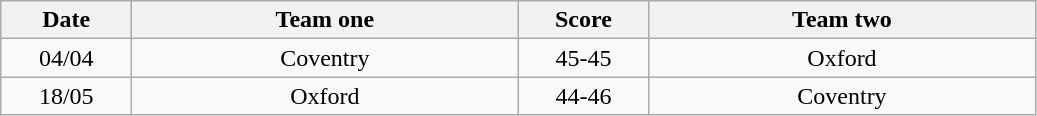<table class="wikitable" style="text-align: center">
<tr>
<th width=80>Date</th>
<th width=250>Team one</th>
<th width=80>Score</th>
<th width=250>Team two</th>
</tr>
<tr>
<td>04/04</td>
<td>Coventry</td>
<td>45-45</td>
<td>Oxford</td>
</tr>
<tr>
<td>18/05</td>
<td>Oxford</td>
<td>44-46</td>
<td>Coventry</td>
</tr>
</table>
